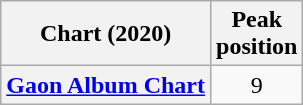<table class="wikitable sortable plainrowheaders" style="text-align:center">
<tr>
<th scope="col">Chart (2020)</th>
<th scope="col">Peak<br>position</th>
</tr>
<tr>
<th scope="row"><a href='#'>Gaon Album Chart</a></th>
<td>9</td>
</tr>
</table>
